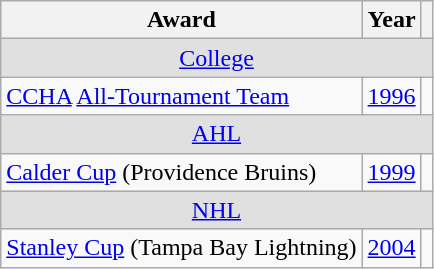<table class="wikitable">
<tr>
<th>Award</th>
<th>Year</th>
<th></th>
</tr>
<tr ALIGN="center" bgcolor="#e0e0e0">
<td colspan="3"><a href='#'>College</a></td>
</tr>
<tr>
<td><a href='#'>CCHA</a> <a href='#'>All-Tournament Team</a></td>
<td><a href='#'>1996</a></td>
<td></td>
</tr>
<tr ALIGN="center" bgcolor="#e0e0e0">
<td colspan="3"><a href='#'>AHL</a></td>
</tr>
<tr>
<td><a href='#'>Calder Cup</a> (Providence Bruins)</td>
<td><a href='#'>1999</a></td>
<td></td>
</tr>
<tr ALIGN="center" bgcolor="#e0e0e0">
<td colspan="3"><a href='#'>NHL</a></td>
</tr>
<tr>
<td><a href='#'>Stanley Cup</a> (Tampa Bay Lightning)</td>
<td><a href='#'>2004</a></td>
<td></td>
</tr>
</table>
